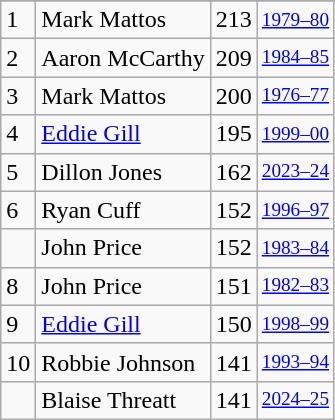<table class="wikitable">
<tr>
</tr>
<tr>
<td>1</td>
<td>Mark Mattos</td>
<td>213</td>
<td style="font-size:80%;"><a href='#'>1979–80</a></td>
</tr>
<tr>
<td>2</td>
<td>Aaron McCarthy</td>
<td>209</td>
<td style="font-size:80%;"><a href='#'>1984–85</a></td>
</tr>
<tr>
<td>3</td>
<td>Mark Mattos</td>
<td>200</td>
<td style="font-size:80%;"><a href='#'>1976–77</a></td>
</tr>
<tr>
<td>4</td>
<td><a href='#'>Eddie Gill</a></td>
<td>195</td>
<td style="font-size:80%;"><a href='#'>1999–00</a></td>
</tr>
<tr>
<td>5</td>
<td>Dillon Jones</td>
<td>162</td>
<td style="font-size:80%;"><a href='#'>2023–24</a></td>
</tr>
<tr>
<td>6</td>
<td>Ryan Cuff</td>
<td>152</td>
<td style="font-size:80%;"><a href='#'>1996–97</a></td>
</tr>
<tr>
<td></td>
<td>John Price</td>
<td>152</td>
<td style="font-size:80%;"><a href='#'>1983–84</a></td>
</tr>
<tr>
<td>8</td>
<td>John Price</td>
<td>151</td>
<td style="font-size:80%;"><a href='#'>1982–83</a></td>
</tr>
<tr>
<td>9</td>
<td><a href='#'>Eddie Gill</a></td>
<td>150</td>
<td style="font-size:80%;"><a href='#'>1998–99</a></td>
</tr>
<tr>
<td>10</td>
<td>Robbie Johnson</td>
<td>141</td>
<td style="font-size:80%;"><a href='#'>1993–94</a></td>
</tr>
<tr>
<td></td>
<td>Blaise Threatt</td>
<td>141</td>
<td style="font-size:80%;"><a href='#'>2024–25</a></td>
</tr>
</table>
